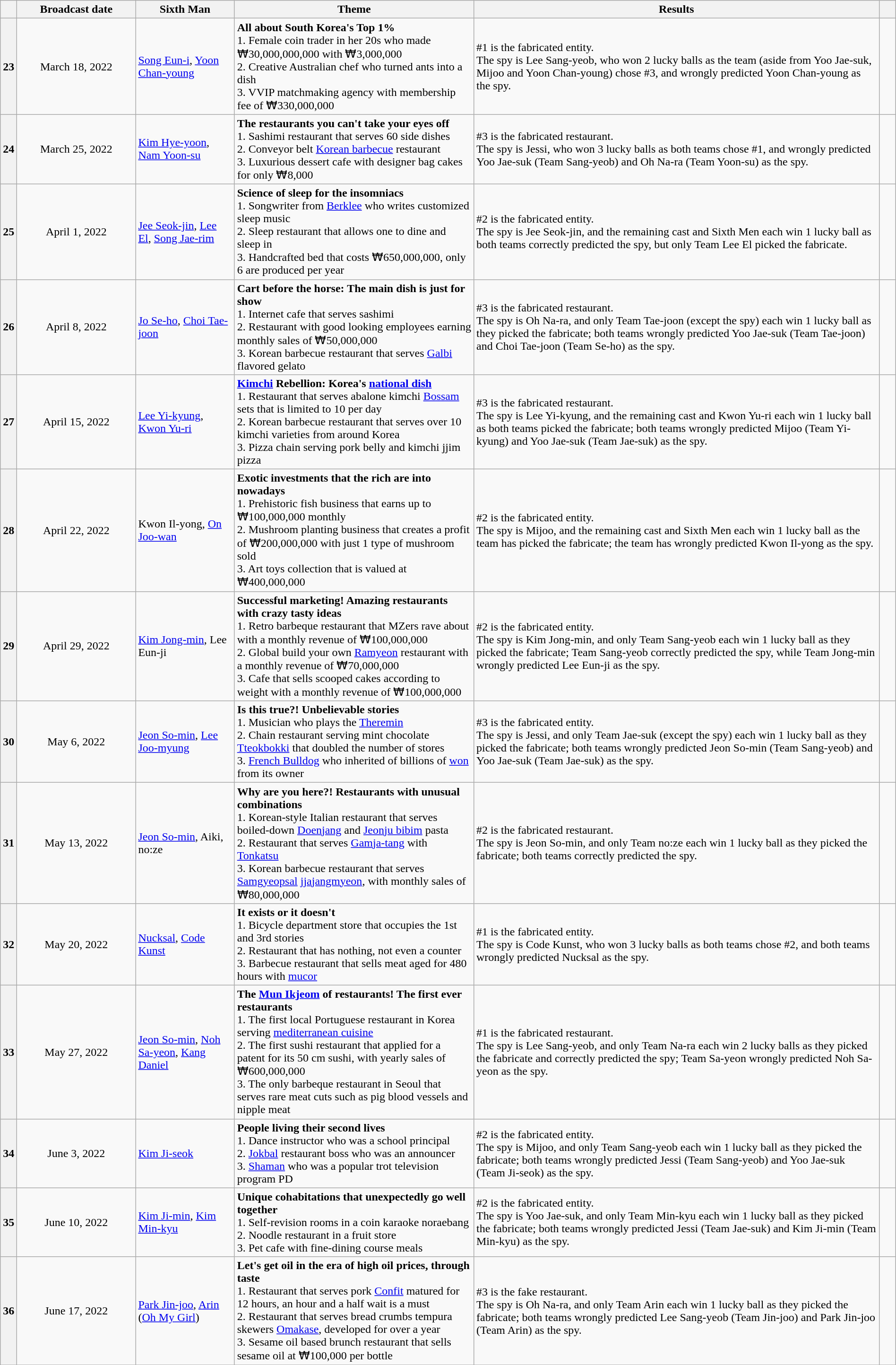<table class="wikitable plainrowheaders" style="width:100%">
<tr>
<th scope="col" style="width:1em"></th>
<th scope="col" style="width:10em">Broadcast date</th>
<th scope="col">Sixth Man</th>
<th scope="col">Theme</th>
<th scope="col">Results</th>
<th scope="col" style="width:1em"></th>
</tr>
<tr>
<th scope="col">23</th>
<td style="text-align:center">March 18, 2022</td>
<td><a href='#'>Song Eun-i</a>, <a href='#'>Yoon Chan-young</a></td>
<td><strong>All about South Korea's Top 1%</strong><br>1. Female coin trader in her 20s who made ₩30,000,000,000 with ₩3,000,000<br>2. Creative Australian chef who turned ants into a dish<br>3. VVIP matchmaking agency with membership fee of ₩330,000,000</td>
<td>#1 is the fabricated entity.<br>The spy is Lee Sang-yeob, who won 2 lucky balls as the team (aside from Yoo Jae-suk, Mijoo and Yoon Chan-young) chose #3, and wrongly predicted Yoon Chan-young as the spy.</td>
<td style="text-align:center"></td>
</tr>
<tr>
<th scope="col">24</th>
<td style="text-align:center">March 25, 2022</td>
<td><a href='#'>Kim Hye-yoon</a>, <a href='#'>Nam Yoon-su</a></td>
<td><strong>The restaurants you can't take your eyes off</strong><br>1. Sashimi restaurant that serves 60 side dishes<br>2. Conveyor belt <a href='#'>Korean barbecue</a> restaurant<br>3. Luxurious dessert cafe with designer bag cakes for only ₩8,000</td>
<td>#3 is the fabricated restaurant.<br>The spy is Jessi, who won 3 lucky balls as both teams chose #1, and wrongly predicted Yoo Jae-suk (Team Sang-yeob) and Oh Na-ra (Team Yoon-su) as the spy.</td>
<td style="text-align:center"></td>
</tr>
<tr>
<th scope="col">25</th>
<td style="text-align:center">April 1, 2022</td>
<td><a href='#'>Jee Seok-jin</a>, <a href='#'>Lee El</a>, <a href='#'>Song Jae-rim</a></td>
<td><strong>Science of sleep for the insomniacs</strong><br>1. Songwriter from <a href='#'>Berklee</a> who writes customized sleep music<br>2. Sleep restaurant that allows one to dine and sleep in<br>3. Handcrafted bed that costs ₩650,000,000, only 6 are produced per year</td>
<td>#2 is the fabricated entity.<br>The spy is Jee Seok-jin, and the remaining cast and Sixth Men each win 1 lucky ball as both teams correctly predicted the spy, but only Team Lee El picked the fabricate.</td>
<td style="text-align:center"></td>
</tr>
<tr>
<th scope="col">26</th>
<td style="text-align:center">April 8, 2022</td>
<td><a href='#'>Jo Se-ho</a>, <a href='#'>Choi Tae-joon</a></td>
<td><strong>Cart before the horse: The main dish is just for show</strong><br>1. Internet cafe that serves sashimi<br>2. Restaurant with good looking employees earning monthly sales of ₩50,000,000<br>3. Korean barbecue restaurant that serves <a href='#'>Galbi</a> flavored gelato</td>
<td>#3 is the fabricated restaurant.<br>The spy is Oh Na-ra, and only Team Tae-joon (except the spy) each win 1 lucky ball as they picked the fabricate; both teams wrongly predicted Yoo Jae-suk (Team Tae-joon) and Choi Tae-joon (Team Se-ho) as the spy.</td>
<td style="text-align:center"></td>
</tr>
<tr>
<th scope="col">27</th>
<td style="text-align:center">April 15, 2022</td>
<td><a href='#'>Lee Yi-kyung</a>, <a href='#'>Kwon Yu-ri</a></td>
<td><strong><a href='#'>Kimchi</a> Rebellion: Korea's <a href='#'>national dish</a></strong><br>1. Restaurant that serves abalone kimchi <a href='#'>Bossam</a> sets that is limited to 10 per day<br>2. Korean barbecue restaurant that serves over 10 kimchi varieties from around Korea <br>3. Pizza chain serving pork belly and kimchi jjim pizza</td>
<td>#3 is the fabricated restaurant.<br>The spy is Lee Yi-kyung, and the remaining cast and Kwon Yu-ri each win 1 lucky ball as both teams picked the fabricate; both teams wrongly predicted Mijoo (Team Yi-kyung) and Yoo Jae-suk (Team Jae-suk) as the spy.</td>
<td style="text-align:center"></td>
</tr>
<tr>
<th scope="col">28</th>
<td style="text-align:center">April 22, 2022</td>
<td>Kwon Il-yong, <a href='#'>On Joo-wan</a></td>
<td><strong>Exotic investments that the rich are into nowadays</strong><br>1. Prehistoric fish business that earns up to ₩100,000,000 monthly<br>2. Mushroom planting business that creates a profit of ₩200,000,000 with just 1 type of mushroom sold<br>3. Art toys collection that is valued at ₩400,000,000</td>
<td>#2 is the fabricated entity.<br>The spy is Mijoo, and the remaining cast and Sixth Men each win 1 lucky ball as the team has picked the fabricate; the team has wrongly predicted Kwon Il-yong as the spy.</td>
<td style="text-align:center"></td>
</tr>
<tr>
<th scope="col">29</th>
<td style="text-align:center">April 29, 2022</td>
<td><a href='#'>Kim Jong-min</a>, Lee Eun-ji</td>
<td><strong>Successful marketing! Amazing restaurants with crazy tasty ideas</strong><br>1. Retro barbeque restaurant that MZers rave about with a monthly revenue of ₩100,000,000<br>2. Global build your own <a href='#'>Ramyeon</a> restaurant with a monthly revenue of ₩70,000,000<br>3. Cafe that sells scooped cakes according to weight with a monthly revenue of ₩100,000,000</td>
<td>#2 is the fabricated entity.<br>The spy is Kim Jong-min, and only Team Sang-yeob each win 1 lucky ball as they picked the fabricate; Team Sang-yeob correctly predicted the spy, while Team Jong-min wrongly predicted Lee Eun-ji as the spy.</td>
<td style="text-align:center"></td>
</tr>
<tr>
<th scope="col">30</th>
<td style="text-align:center">May 6, 2022</td>
<td><a href='#'>Jeon So-min</a>, <a href='#'>Lee Joo-myung</a></td>
<td><strong>Is this true?! Unbelievable stories</strong><br>1. Musician who plays the <a href='#'>Theremin</a><br>2. Chain restaurant serving mint chocolate <a href='#'>Tteokbokki</a> that doubled the number of stores<br>3. <a href='#'>French Bulldog</a> who inherited of billions of <a href='#'>won</a> from its owner</td>
<td>#3 is the fabricated entity.<br>The spy is Jessi, and only Team Jae-suk (except the spy) each win 1 lucky ball as they picked the fabricate; both teams wrongly predicted Jeon So-min (Team Sang-yeob) and Yoo Jae-suk (Team Jae-suk) as the spy.</td>
<td style="text-align:center"></td>
</tr>
<tr>
<th scope="col">31</th>
<td style="text-align:center">May 13, 2022</td>
<td><a href='#'>Jeon So-min</a>, Aiki, no:ze</td>
<td><strong>Why are you here?! Restaurants with unusual combinations</strong><br>1. Korean-style Italian restaurant that serves boiled-down <a href='#'>Doenjang</a> and <a href='#'>Jeonju bibim</a> pasta<br>2. Restaurant that serves <a href='#'>Gamja-tang</a> with <a href='#'>Tonkatsu</a><br>3. Korean barbecue restaurant that serves <a href='#'>Samgyeopsal</a> <a href='#'>jjajangmyeon</a>, with monthly sales of ₩80,000,000</td>
<td>#2 is the fabricated restaurant.<br>The spy is Jeon So-min, and only Team no:ze each win 1 lucky ball as they picked the fabricate; both teams correctly predicted the spy.</td>
<td style="text-align:center"></td>
</tr>
<tr>
<th scope="col">32</th>
<td style="text-align:center">May 20, 2022</td>
<td><a href='#'>Nucksal</a>, <a href='#'>Code Kunst</a></td>
<td><strong>It exists or it doesn't</strong><br>1. Bicycle department store that occupies the 1st and 3rd stories<br>2. Restaurant that has nothing, not even a counter<br>3. Barbecue restaurant that sells meat aged for 480 hours with <a href='#'>mucor</a></td>
<td>#1 is the fabricated entity.<br>The spy is Code Kunst, who won 3 lucky balls as both teams chose #2, and both teams wrongly predicted Nucksal as the spy.</td>
<td style="text-align:center"></td>
</tr>
<tr>
<th scope="col">33</th>
<td style="text-align:center">May 27, 2022</td>
<td><a href='#'>Jeon So-min</a>, <a href='#'>Noh Sa-yeon</a>, <a href='#'>Kang Daniel</a></td>
<td><strong>The <a href='#'>Mun Ikjeom</a> of restaurants! The first ever restaurants</strong><br>1. The first local Portuguese restaurant in Korea serving <a href='#'>mediterranean cuisine</a><br>2. The first sushi restaurant that applied for a patent for its 50 cm sushi, with yearly sales of ₩600,000,000<br>3. The only barbeque restaurant in Seoul that serves rare meat cuts such as pig blood vessels and nipple meat</td>
<td>#1 is the fabricated restaurant.<br>The spy is Lee Sang-yeob, and only Team Na-ra each win 2 lucky balls as they picked the fabricate and correctly predicted the spy; Team Sa-yeon wrongly predicted Noh Sa-yeon as the spy.</td>
<td style="text-align:center"></td>
</tr>
<tr>
<th scope="col">34</th>
<td style="text-align:center">June 3, 2022</td>
<td><a href='#'>Kim Ji-seok</a></td>
<td><strong>People living their second lives</strong><br>1. Dance instructor who was a school principal<br>2. <a href='#'>Jokbal</a> restaurant boss who was an announcer<br>3. <a href='#'>Shaman</a> who was a popular trot television program PD</td>
<td>#2 is the fabricated entity.<br>The spy is Mijoo, and only Team Sang-yeob each win 1 lucky ball as they picked the fabricate; both teams wrongly predicted Jessi (Team Sang-yeob) and Yoo Jae-suk (Team Ji-seok) as the spy.</td>
<td style="text-align:center"></td>
</tr>
<tr>
<th scope="col">35</th>
<td style="text-align:center">June 10, 2022</td>
<td><a href='#'>Kim Ji-min</a>, <a href='#'>Kim Min-kyu</a></td>
<td><strong>Unique cohabitations that unexpectedly go well together</strong><br>1. Self-revision rooms in a coin karaoke noraebang<br>2. Noodle restaurant in a fruit store<br>3. Pet cafe with fine-dining course meals</td>
<td>#2 is the fabricated entity.<br>The spy is Yoo Jae-suk, and only Team Min-kyu each win 1 lucky ball as they picked the fabricate; both teams wrongly predicted Jessi (Team Jae-suk) and Kim Ji-min (Team Min-kyu) as the spy.</td>
<td style="text-align:center"></td>
</tr>
<tr>
<th scope="col">36</th>
<td style="text-align:center">June 17, 2022</td>
<td><a href='#'>Park Jin-joo</a>, <a href='#'>Arin</a> (<a href='#'>Oh My Girl</a>)</td>
<td><strong>Let's get oil in the era of high oil prices, through taste</strong><br>1. Restaurant that serves pork <a href='#'>Confit</a> matured for 12 hours, an hour and a half wait is a must<br>2. Restaurant that serves bread crumbs tempura skewers <a href='#'>Omakase</a>, developed for over a year<br>3. Sesame oil based brunch restaurant that sells sesame oil at ₩100,000 per bottle</td>
<td>#3 is the fake restaurant.<br>The spy is Oh Na-ra, and only Team Arin each win 1 lucky ball as they picked the fabricate; both teams wrongly predicted Lee Sang-yeob (Team Jin-joo) and Park Jin-joo (Team Arin) as the spy.</td>
<td style="text-align:center"></td>
</tr>
<tr>
</tr>
</table>
